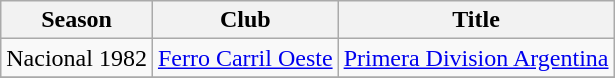<table class="wikitable">
<tr>
<th>Season</th>
<th>Club</th>
<th>Title</th>
</tr>
<tr>
<td>Nacional 1982</td>
<td><a href='#'>Ferro Carril Oeste</a></td>
<td><a href='#'>Primera Division Argentina</a></td>
</tr>
<tr>
</tr>
</table>
